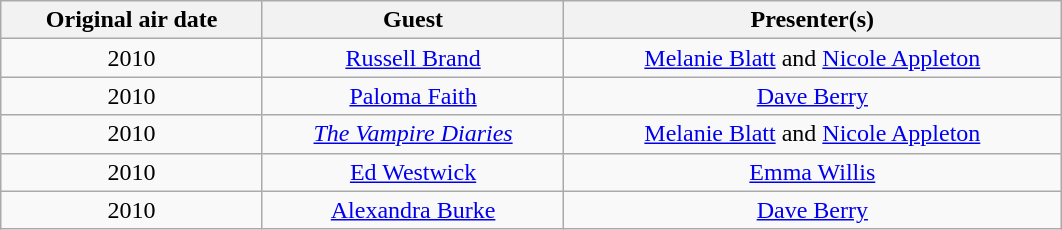<table class="wikitable plainrowheaders" style="text-align:center; width:56%;">
<tr>
<th scope="col style="width:14%;">Original air date</th>
<th scope="col style="width:14%;">Guest</th>
<th scope="col style="width:28%;">Presenter(s)</th>
</tr>
<tr>
<td scope="row">2010</td>
<td><a href='#'>Russell Brand</a></td>
<td><a href='#'>Melanie Blatt</a> and <a href='#'>Nicole Appleton</a></td>
</tr>
<tr>
<td scope="row">2010</td>
<td><a href='#'>Paloma Faith</a></td>
<td><a href='#'>Dave Berry</a></td>
</tr>
<tr>
<td scope="row">2010</td>
<td><em><a href='#'>The Vampire Diaries</a></em></td>
<td><a href='#'>Melanie Blatt</a> and <a href='#'>Nicole Appleton</a></td>
</tr>
<tr>
<td scope="row">2010</td>
<td><a href='#'>Ed Westwick</a></td>
<td><a href='#'>Emma Willis</a></td>
</tr>
<tr>
<td scope="row">2010</td>
<td><a href='#'>Alexandra Burke</a></td>
<td><a href='#'>Dave Berry</a></td>
</tr>
</table>
